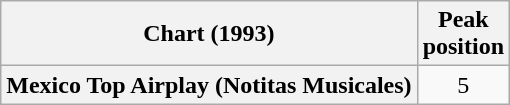<table class="wikitable plainrowheaders" style="text-align:center">
<tr>
<th scope="col">Chart (1993)</th>
<th scope="col">Peak<br>position</th>
</tr>
<tr>
<th scope="row">Mexico Top Airplay (Notitas Musicales)</th>
<td>5</td>
</tr>
</table>
